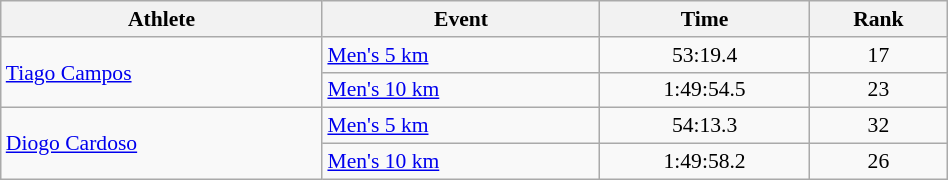<table class="wikitable" style="text-align:center; font-size:90%; width:50%;">
<tr>
<th>Athlete</th>
<th>Event</th>
<th>Time</th>
<th>Rank</th>
</tr>
<tr>
<td align=left rowspan=2><a href='#'>Tiago Campos</a></td>
<td align=left><a href='#'>Men's 5 km</a></td>
<td>53:19.4</td>
<td>17</td>
</tr>
<tr>
<td align=left><a href='#'>Men's 10 km</a></td>
<td>1:49:54.5</td>
<td>23</td>
</tr>
<tr>
<td align=left rowspan=2><a href='#'>Diogo Cardoso</a></td>
<td align=left><a href='#'>Men's 5 km</a></td>
<td>54:13.3</td>
<td>32</td>
</tr>
<tr>
<td align=left><a href='#'>Men's 10 km</a></td>
<td>1:49:58.2</td>
<td>26</td>
</tr>
</table>
